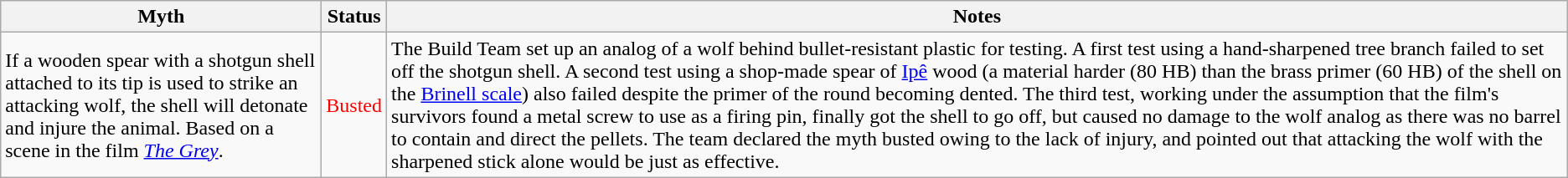<table class="wikitable plainrowheaders">
<tr>
<th scope"col">Myth</th>
<th scope"col">Status</th>
<th scope"col">Notes</th>
</tr>
<tr>
<td scope"row">If a wooden spear with a shotgun shell attached to its tip is used to strike an attacking wolf, the shell will detonate and injure the animal. Based on a scene in the film <em><a href='#'>The Grey</a></em>.</td>
<td style="color:red">Busted</td>
<td>The Build Team set up an analog of a wolf behind bullet-resistant plastic for testing. A first test using a hand-sharpened tree branch failed to set off the shotgun shell. A second test using a shop-made spear of <a href='#'>Ipê</a> wood (a material harder (80 HB) than the brass primer (60 HB) of the shell on the <a href='#'>Brinell scale</a>) also failed despite the primer of the round becoming dented. The third test, working under the assumption that the film's survivors found a metal screw to use as a firing pin, finally got the shell to go off, but caused no damage to the wolf analog as there was no barrel to contain and direct the pellets. The team declared the myth busted owing to the lack of injury, and pointed out that attacking the wolf with the sharpened stick alone would be just as effective.</td>
</tr>
</table>
